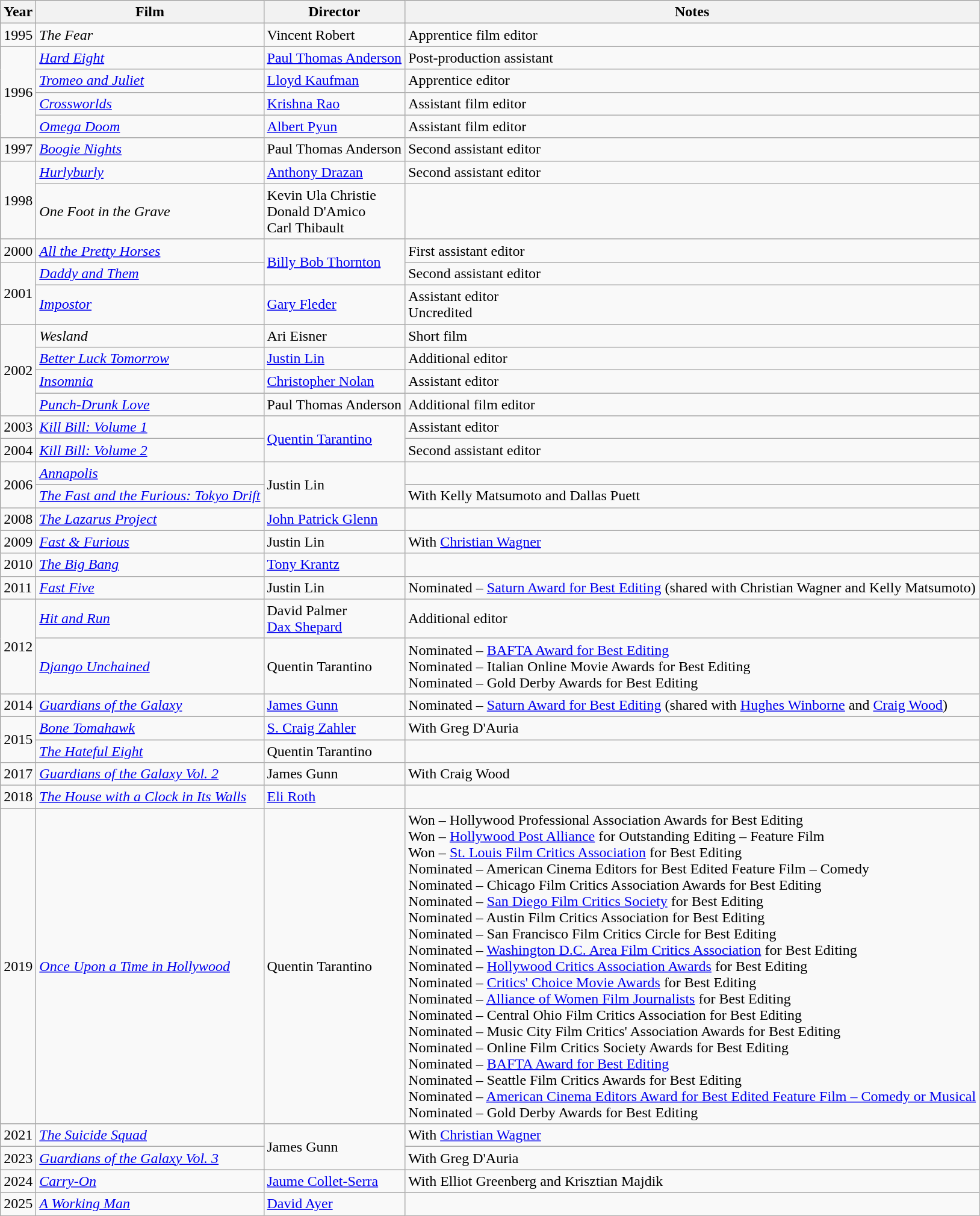<table class="wikitable">
<tr>
<th>Year</th>
<th>Film</th>
<th>Director</th>
<th>Notes</th>
</tr>
<tr>
<td>1995</td>
<td><em>The Fear</em></td>
<td>Vincent Robert</td>
<td>Apprentice film editor</td>
</tr>
<tr>
<td rowspan="4">1996</td>
<td><em><a href='#'>Hard Eight</a></em></td>
<td><a href='#'>Paul Thomas Anderson</a></td>
<td>Post-production assistant</td>
</tr>
<tr>
<td><em><a href='#'>Tromeo and Juliet</a></em></td>
<td><a href='#'>Lloyd Kaufman</a></td>
<td>Apprentice editor</td>
</tr>
<tr>
<td><em><a href='#'>Crossworlds</a></em></td>
<td><a href='#'>Krishna Rao</a></td>
<td>Assistant film editor</td>
</tr>
<tr>
<td><em><a href='#'>Omega Doom</a></em></td>
<td><a href='#'>Albert Pyun</a></td>
<td>Assistant film editor</td>
</tr>
<tr>
<td>1997</td>
<td><em><a href='#'>Boogie Nights</a></em></td>
<td>Paul Thomas Anderson</td>
<td>Second assistant editor</td>
</tr>
<tr>
<td rowspan="2">1998</td>
<td><em><a href='#'>Hurlyburly</a></em></td>
<td><a href='#'>Anthony Drazan</a></td>
<td>Second assistant editor</td>
</tr>
<tr>
<td><em>One Foot in the Grave</em></td>
<td>Kevin Ula Christie<br>Donald D'Amico<br>Carl Thibault</td>
<td></td>
</tr>
<tr>
<td>2000</td>
<td><em><a href='#'>All the Pretty Horses</a></em></td>
<td rowspan="2"><a href='#'>Billy Bob Thornton</a></td>
<td>First assistant editor</td>
</tr>
<tr>
<td rowspan="2">2001</td>
<td><em><a href='#'>Daddy and Them</a></em></td>
<td>Second assistant editor</td>
</tr>
<tr>
<td><em><a href='#'>Impostor</a></em></td>
<td><a href='#'>Gary Fleder</a></td>
<td>Assistant editor<br>Uncredited</td>
</tr>
<tr>
<td rowspan="4">2002</td>
<td><em>Wesland</em></td>
<td>Ari Eisner</td>
<td>Short film</td>
</tr>
<tr>
<td><em><a href='#'>Better Luck Tomorrow</a></em></td>
<td><a href='#'>Justin Lin</a></td>
<td>Additional editor</td>
</tr>
<tr>
<td><em><a href='#'>Insomnia</a></em></td>
<td><a href='#'>Christopher Nolan</a></td>
<td>Assistant editor</td>
</tr>
<tr>
<td><em><a href='#'>Punch-Drunk Love</a></em></td>
<td>Paul Thomas Anderson</td>
<td>Additional film editor</td>
</tr>
<tr>
<td>2003</td>
<td><em><a href='#'>Kill Bill: Volume 1</a></em></td>
<td rowspan="2"><a href='#'>Quentin Tarantino</a></td>
<td>Assistant editor</td>
</tr>
<tr>
<td>2004</td>
<td><em><a href='#'>Kill Bill: Volume 2</a></em></td>
<td>Second assistant editor</td>
</tr>
<tr>
<td rowspan="2">2006</td>
<td><em><a href='#'>Annapolis</a></em></td>
<td rowspan="2">Justin Lin</td>
<td></td>
</tr>
<tr>
<td><em><a href='#'>The Fast and the Furious: Tokyo Drift</a></em></td>
<td>With Kelly Matsumoto and Dallas Puett</td>
</tr>
<tr>
<td>2008</td>
<td><em><a href='#'>The Lazarus Project</a></em></td>
<td><a href='#'>John Patrick Glenn</a></td>
<td></td>
</tr>
<tr>
<td>2009</td>
<td><em><a href='#'>Fast & Furious</a></em></td>
<td>Justin Lin</td>
<td>With <a href='#'>Christian Wagner</a></td>
</tr>
<tr>
<td>2010</td>
<td><em><a href='#'>The Big Bang</a></em></td>
<td><a href='#'>Tony Krantz</a></td>
<td></td>
</tr>
<tr>
<td>2011</td>
<td><em><a href='#'>Fast Five</a></em></td>
<td>Justin Lin</td>
<td>Nominated – <a href='#'>Saturn Award for Best Editing</a> (shared with Christian Wagner and Kelly Matsumoto)</td>
</tr>
<tr>
<td rowspan="2">2012</td>
<td><em><a href='#'>Hit and Run</a></em></td>
<td>David Palmer<br><a href='#'>Dax Shepard</a></td>
<td>Additional editor</td>
</tr>
<tr>
<td><em><a href='#'>Django Unchained</a></em></td>
<td>Quentin Tarantino</td>
<td>Nominated – <a href='#'>BAFTA Award for Best Editing</a><br>Nominated – Italian Online Movie Awards for Best Editing<br>Nominated – Gold Derby Awards for Best Editing</td>
</tr>
<tr>
<td>2014</td>
<td><em><a href='#'>Guardians of the Galaxy</a></em></td>
<td><a href='#'>James Gunn</a></td>
<td>Nominated – <a href='#'>Saturn Award for Best Editing</a> (shared with <a href='#'>Hughes Winborne</a> and <a href='#'>Craig Wood</a>)</td>
</tr>
<tr>
<td rowspan="2">2015</td>
<td><em><a href='#'>Bone Tomahawk</a></em></td>
<td><a href='#'>S. Craig Zahler</a></td>
<td>With Greg D'Auria</td>
</tr>
<tr>
<td><em><a href='#'>The Hateful Eight</a></em></td>
<td>Quentin Tarantino</td>
<td></td>
</tr>
<tr>
<td>2017</td>
<td><em><a href='#'>Guardians of the Galaxy Vol. 2</a></em></td>
<td>James Gunn</td>
<td>With Craig Wood</td>
</tr>
<tr>
<td>2018</td>
<td><em><a href='#'>The House with a Clock in Its Walls</a></em></td>
<td><a href='#'>Eli Roth</a></td>
<td></td>
</tr>
<tr>
<td>2019</td>
<td><em><a href='#'>Once Upon a Time in Hollywood</a></em></td>
<td>Quentin Tarantino</td>
<td>Won – Hollywood Professional Association Awards for Best Editing<br>Won – <a href='#'>Hollywood Post Alliance</a> for Outstanding Editing – Feature Film <br>Won – <a href='#'>St. Louis Film Critics Association</a> for Best Editing<br>Nominated – American Cinema Editors for Best Edited Feature Film – Comedy<br>Nominated – Chicago Film Critics Association Awards for Best Editing<br>Nominated – <a href='#'>San Diego Film Critics Society</a> for Best Editing<br>Nominated – Austin Film Critics Association for Best Editing<br>Nominated – San Francisco Film Critics Circle for Best Editing<br>Nominated – <a href='#'>Washington D.C. Area Film Critics Association</a> for Best Editing<br>Nominated – <a href='#'>Hollywood Critics Association Awards</a> for Best Editing<br>Nominated – <a href='#'>Critics' Choice Movie Awards</a> for Best Editing<br>Nominated – <a href='#'>Alliance of Women Film Journalists</a> for Best Editing<br>Nominated – Central Ohio Film Critics Association for Best Editing<br>Nominated – Music City Film Critics' Association Awards for Best Editing<br>Nominated – Online Film Critics Society Awards for Best Editing<br>Nominated – <a href='#'>BAFTA Award for Best Editing</a><br>Nominated – Seattle Film Critics Awards for Best Editing<br>Nominated – <a href='#'>American Cinema Editors Award for Best Edited Feature Film – Comedy or Musical</a><br>Nominated – Gold Derby Awards for Best Editing</td>
</tr>
<tr>
<td>2021</td>
<td><em><a href='#'>The Suicide Squad</a></em></td>
<td rowspan="2">James Gunn</td>
<td>With <a href='#'>Christian Wagner</a></td>
</tr>
<tr>
<td>2023</td>
<td><em><a href='#'>Guardians of the Galaxy Vol. 3</a></em></td>
<td>With Greg D'Auria</td>
</tr>
<tr>
<td>2024</td>
<td><em><a href='#'>Carry-On</a></em></td>
<td><a href='#'>Jaume Collet-Serra</a></td>
<td>With Elliot Greenberg and Krisztian Majdik</td>
</tr>
<tr>
<td>2025</td>
<td><em><a href='#'>A Working Man</a></em></td>
<td><a href='#'>David Ayer</a></td>
<td></td>
</tr>
</table>
